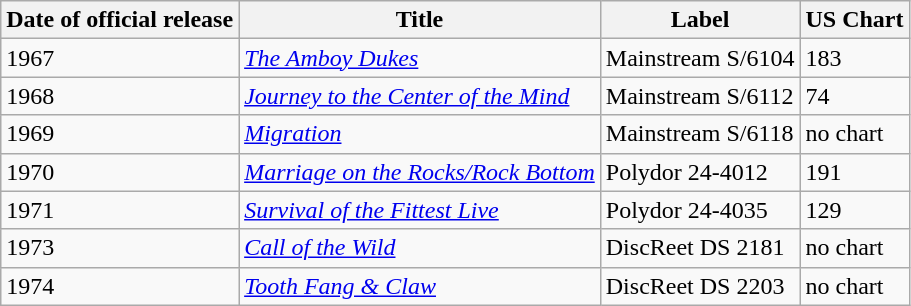<table class="wikitable">
<tr>
<th>Date of official release</th>
<th>Title</th>
<th>Label</th>
<th>US Chart</th>
</tr>
<tr>
<td>1967</td>
<td><em><a href='#'>The Amboy Dukes</a></em></td>
<td>Mainstream S/6104</td>
<td>183</td>
</tr>
<tr>
<td>1968</td>
<td><em><a href='#'>Journey to the Center of the Mind</a></em></td>
<td>Mainstream S/6112</td>
<td>74</td>
</tr>
<tr>
<td>1969</td>
<td><em><a href='#'>Migration</a></em></td>
<td>Mainstream S/6118</td>
<td>no chart</td>
</tr>
<tr>
<td>1970</td>
<td><em><a href='#'>Marriage on the Rocks/Rock Bottom</a></em></td>
<td>Polydor 24-4012</td>
<td>191</td>
</tr>
<tr>
<td>1971</td>
<td><em><a href='#'>Survival of the Fittest Live</a></em></td>
<td>Polydor 24-4035</td>
<td>129</td>
</tr>
<tr>
<td>1973</td>
<td><em><a href='#'>Call of the Wild</a></em></td>
<td>DiscReet DS 2181</td>
<td>no chart</td>
</tr>
<tr>
<td>1974</td>
<td><em><a href='#'>Tooth Fang & Claw</a></em></td>
<td>DiscReet DS 2203</td>
<td>no chart</td>
</tr>
</table>
